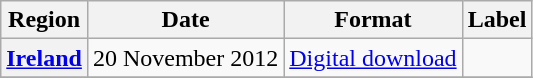<table class="wikitable sortable plainrowheaders" style="text-align:center">
<tr>
<th>Region</th>
<th>Date</th>
<th>Format</th>
<th>Label</th>
</tr>
<tr>
<th scope="row"><a href='#'>Ireland</a></th>
<td>20 November 2012</td>
<td><a href='#'>Digital download</a></td>
<td></td>
</tr>
<tr>
</tr>
</table>
